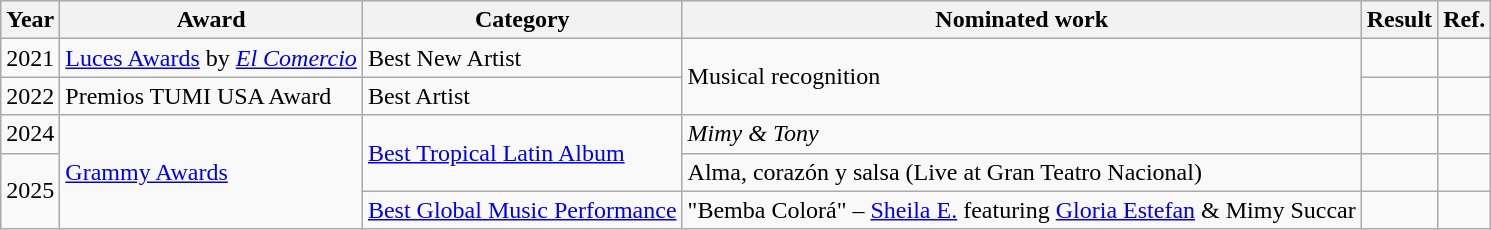<table class="wikitable">
<tr>
<th>Year</th>
<th>Award</th>
<th>Category</th>
<th>Nominated work</th>
<th>Result</th>
<th>Ref.</th>
</tr>
<tr>
<td>2021</td>
<td><a href='#'>Luces Awards</a> by <em><a href='#'>El Comercio</a></em></td>
<td>Best New Artist</td>
<td rowspan="2">Musical recognition</td>
<td></td>
<td></td>
</tr>
<tr>
<td>2022</td>
<td>Premios TUMI USA Award</td>
<td>Best Artist</td>
<td></td>
<td></td>
</tr>
<tr>
<td>2024</td>
<td rowspan="3"><a href='#'>Grammy Awards</a></td>
<td rowspan="2"><a href='#'>Best Tropical Latin Album</a></td>
<td><em>Mimy & Tony</em></td>
<td></td>
<td></td>
</tr>
<tr>
<td rowspan="2">2025</td>
<td>Alma, corazón y salsa (Live at Gran Teatro Nacional)</td>
<td></td>
<td></td>
</tr>
<tr>
<td><a href='#'>Best Global Music Performance</a></td>
<td>"Bemba Colorá" – <a href='#'>Sheila E.</a> featuring <a href='#'>Gloria Estefan</a> & Mimy Succar</td>
<td></td>
<td></td>
</tr>
</table>
